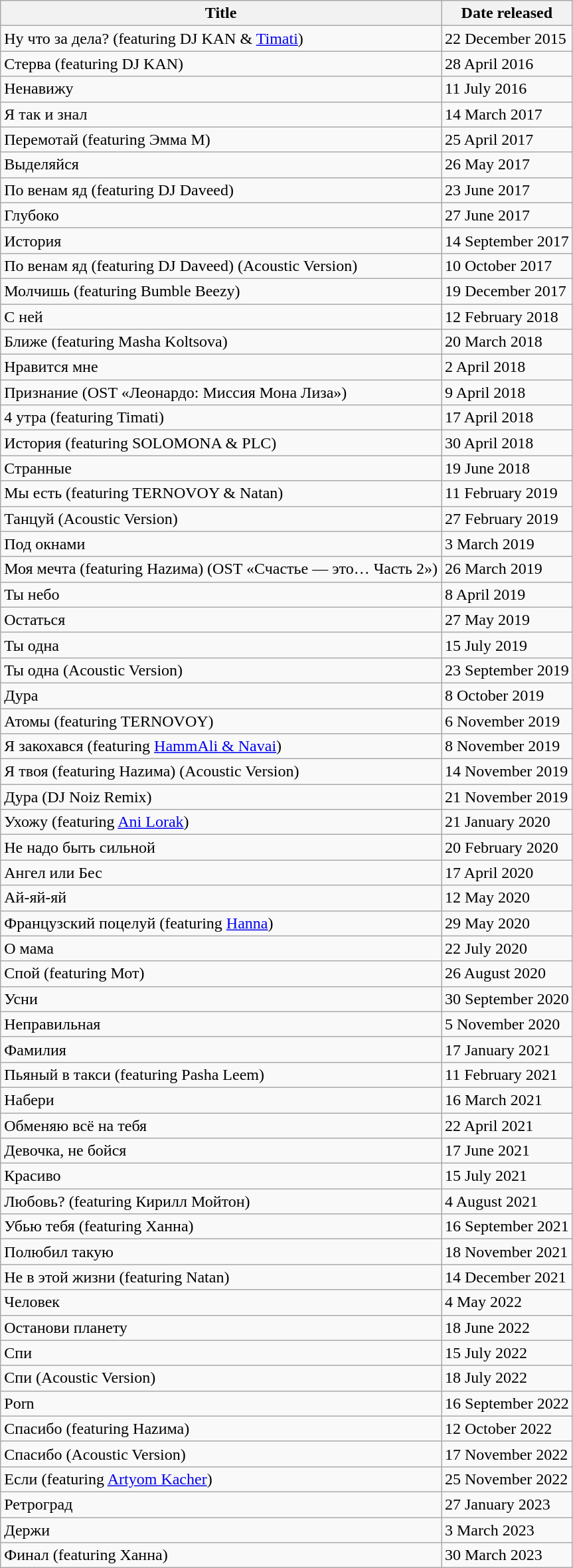<table class="wikitable">
<tr>
<th>Title</th>
<th>Date released</th>
</tr>
<tr>
<td>Ну что за дела? (featuring DJ KAN & <a href='#'>Timati</a>)</td>
<td>22 December 2015</td>
</tr>
<tr>
<td>Стерва (featuring DJ KAN)</td>
<td>28 April 2016</td>
</tr>
<tr>
<td>Ненавижу</td>
<td>11 July 2016</td>
</tr>
<tr>
<td>Я так и знал</td>
<td>14 March 2017</td>
</tr>
<tr>
<td>Перемотай (featuring Эмма М)</td>
<td>25 April 2017</td>
</tr>
<tr>
<td>Выделяйся</td>
<td>26 May 2017</td>
</tr>
<tr>
<td>По венам яд (featuring DJ Daveed)</td>
<td>23 June 2017</td>
</tr>
<tr>
<td>Глубоко</td>
<td>27 June 2017</td>
</tr>
<tr>
<td>История</td>
<td>14 September 2017</td>
</tr>
<tr>
<td>По венам яд (featuring DJ Daveed) (Acoustic Version)</td>
<td>10 October 2017</td>
</tr>
<tr>
<td>Молчишь (featuring Bumble Beezy)</td>
<td>19 December 2017</td>
</tr>
<tr>
<td>С ней</td>
<td>12 February 2018</td>
</tr>
<tr>
<td>Ближе (featuring Masha Koltsova)</td>
<td>20 March 2018</td>
</tr>
<tr>
<td>Нравится мне</td>
<td>2 April 2018</td>
</tr>
<tr>
<td>Признание (OST «Леонардо: Миссия Мона Лиза»)</td>
<td>9 April 2018</td>
</tr>
<tr>
<td>4 утра (featuring Timati)</td>
<td>17 April 2018</td>
</tr>
<tr>
<td>История (featuring SOLOMONA & PLC)</td>
<td>30 April 2018</td>
</tr>
<tr>
<td>Странные</td>
<td>19 June 2018</td>
</tr>
<tr>
<td>Мы есть (featuring TERNOVOY & Natan)</td>
<td>11 February 2019</td>
</tr>
<tr>
<td>Танцуй (Acoustic Version)</td>
<td>27 February 2019</td>
</tr>
<tr>
<td>Под окнами</td>
<td>3 March 2019</td>
</tr>
<tr>
<td>Моя мечта (featuring Наzима) (OST «Счастье — это… Часть 2»)</td>
<td>26 March 2019</td>
</tr>
<tr>
<td>Ты небо</td>
<td>8 April 2019</td>
</tr>
<tr>
<td>Остаться</td>
<td>27 May 2019</td>
</tr>
<tr>
<td>Ты одна</td>
<td>15 July 2019</td>
</tr>
<tr>
<td>Ты одна (Acoustic Version)</td>
<td>23 September 2019</td>
</tr>
<tr>
<td>Дура</td>
<td>8 October 2019</td>
</tr>
<tr>
<td>Атомы (featuring TERNOVOY)</td>
<td>6 November 2019</td>
</tr>
<tr>
<td>Я закохався (featuring <a href='#'>HammAli & Navai</a>)</td>
<td>8 November 2019</td>
</tr>
<tr>
<td>Я твоя (featuring Наzима) (Acoustic Version)</td>
<td>14 November 2019</td>
</tr>
<tr>
<td>Дура (DJ Noiz Remix)</td>
<td>21 November 2019</td>
</tr>
<tr>
<td>Ухожу (featuring <a href='#'>Ani Lorak</a>)</td>
<td>21 January 2020</td>
</tr>
<tr>
<td>Не надо быть сильной</td>
<td>20 February 2020</td>
</tr>
<tr>
<td>Ангел или Бес</td>
<td>17 April 2020</td>
</tr>
<tr>
<td>Ай-яй-яй</td>
<td>12 May 2020</td>
</tr>
<tr>
<td>Французский поцелуй (featuring <a href='#'>Hanna</a>)</td>
<td>29 May 2020</td>
</tr>
<tr>
<td>О мама</td>
<td>22 July 2020</td>
</tr>
<tr>
<td>Спой (featuring Мот)</td>
<td>26 August 2020</td>
</tr>
<tr>
<td>Усни</td>
<td>30 September 2020</td>
</tr>
<tr>
<td>Неправильная</td>
<td>5 November 2020</td>
</tr>
<tr>
<td>Фамилия</td>
<td>17 January 2021</td>
</tr>
<tr>
<td>Пьяный в такси (featuring Pasha Leem)</td>
<td>11 February 2021</td>
</tr>
<tr>
<td>Набери</td>
<td>16 March 2021</td>
</tr>
<tr>
<td>Обменяю всё на тебя</td>
<td>22 April 2021</td>
</tr>
<tr>
<td>Девочка, не бойся</td>
<td>17 June 2021</td>
</tr>
<tr>
<td>Красиво</td>
<td>15 July 2021</td>
</tr>
<tr>
<td>Любовь? (featuring Кирилл Мойтон)</td>
<td>4 August 2021</td>
</tr>
<tr>
<td>Убью тебя (featuring Ханна)</td>
<td>16 September 2021</td>
</tr>
<tr>
<td>Полюбил такую</td>
<td>18 November 2021</td>
</tr>
<tr>
<td>Не в этой жизни (featuring Natan)</td>
<td>14 December 2021</td>
</tr>
<tr>
<td>Человек</td>
<td>4 May 2022</td>
</tr>
<tr>
<td>Останови планету</td>
<td>18 June 2022</td>
</tr>
<tr>
<td>Спи</td>
<td>15 July 2022</td>
</tr>
<tr>
<td>Спи (Acoustic Version)</td>
<td>18 July 2022</td>
</tr>
<tr>
<td>Porn</td>
<td>16 September 2022</td>
</tr>
<tr>
<td>Спасибо (featuring Наzима)</td>
<td>12 October 2022</td>
</tr>
<tr>
<td>Спасибо (Acoustic Version)</td>
<td>17 November 2022</td>
</tr>
<tr>
<td>Если (featuring <a href='#'>Artyom Kacher</a>)</td>
<td>25 November 2022</td>
</tr>
<tr>
<td>Ретроград</td>
<td>27 January 2023</td>
</tr>
<tr>
<td>Держи</td>
<td>3 March 2023</td>
</tr>
<tr>
<td>Финал (featuring Ханна)</td>
<td>30 March 2023</td>
</tr>
</table>
